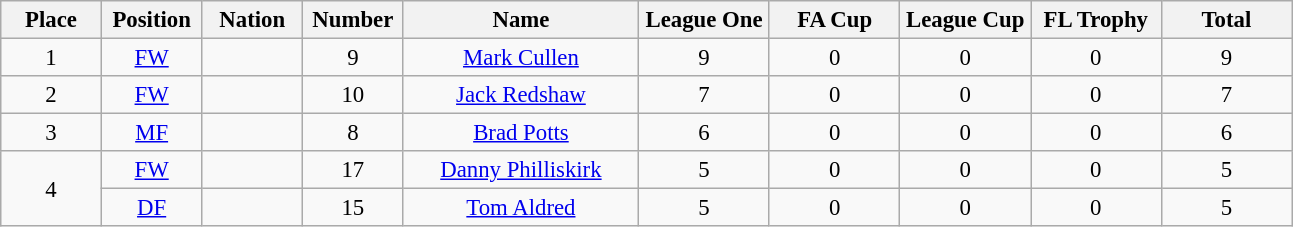<table class="wikitable" style="font-size:95%;text-align:center">
<tr>
<th width=60>Place</th>
<th width=60>Position</th>
<th width=60>Nation</th>
<th width=60>Number</th>
<th width=150>Name</th>
<th width=80>League One</th>
<th width=80>FA Cup</th>
<th width=80>League Cup</th>
<th width=80>FL Trophy</th>
<th width=80>Total</th>
</tr>
<tr>
<td rowspan="1">1</td>
<td><a href='#'>FW</a></td>
<td></td>
<td>9</td>
<td><a href='#'>Mark Cullen</a></td>
<td>9</td>
<td>0</td>
<td>0</td>
<td>0</td>
<td>9</td>
</tr>
<tr>
<td>2</td>
<td><a href='#'>FW</a></td>
<td></td>
<td>10</td>
<td><a href='#'>Jack Redshaw</a></td>
<td>7</td>
<td>0</td>
<td>0</td>
<td>0</td>
<td>7</td>
</tr>
<tr>
<td>3</td>
<td><a href='#'>MF</a></td>
<td></td>
<td>8</td>
<td><a href='#'>Brad Potts</a></td>
<td>6</td>
<td>0</td>
<td>0</td>
<td>0</td>
<td>6</td>
</tr>
<tr>
<td rowspan="2">4</td>
<td><a href='#'>FW</a></td>
<td></td>
<td>17</td>
<td><a href='#'>Danny Philliskirk</a></td>
<td>5</td>
<td>0</td>
<td>0</td>
<td>0</td>
<td>5</td>
</tr>
<tr>
<td><a href='#'>DF</a></td>
<td></td>
<td>15</td>
<td><a href='#'>Tom Aldred</a></td>
<td>5</td>
<td>0</td>
<td>0</td>
<td>0</td>
<td>5</td>
</tr>
</table>
